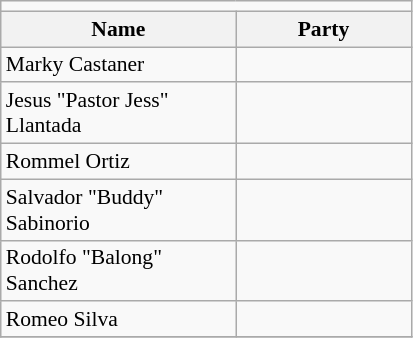<table class=wikitable style="font-size:90%">
<tr>
<td colspan="4" bgcolor=></td>
</tr>
<tr>
<th width=150px>Name</th>
<th colspan="2" width=110px>Party</th>
</tr>
<tr>
<td>Marky Castaner</td>
<td></td>
</tr>
<tr>
<td>Jesus "Pastor Jess" Llantada</td>
<td></td>
</tr>
<tr>
<td>Rommel Ortiz</td>
<td></td>
</tr>
<tr>
<td>Salvador "Buddy" Sabinorio</td>
<td></td>
</tr>
<tr>
<td>Rodolfo "Balong" Sanchez</td>
<td></td>
</tr>
<tr>
<td>Romeo Silva</td>
<td></td>
</tr>
<tr>
</tr>
</table>
